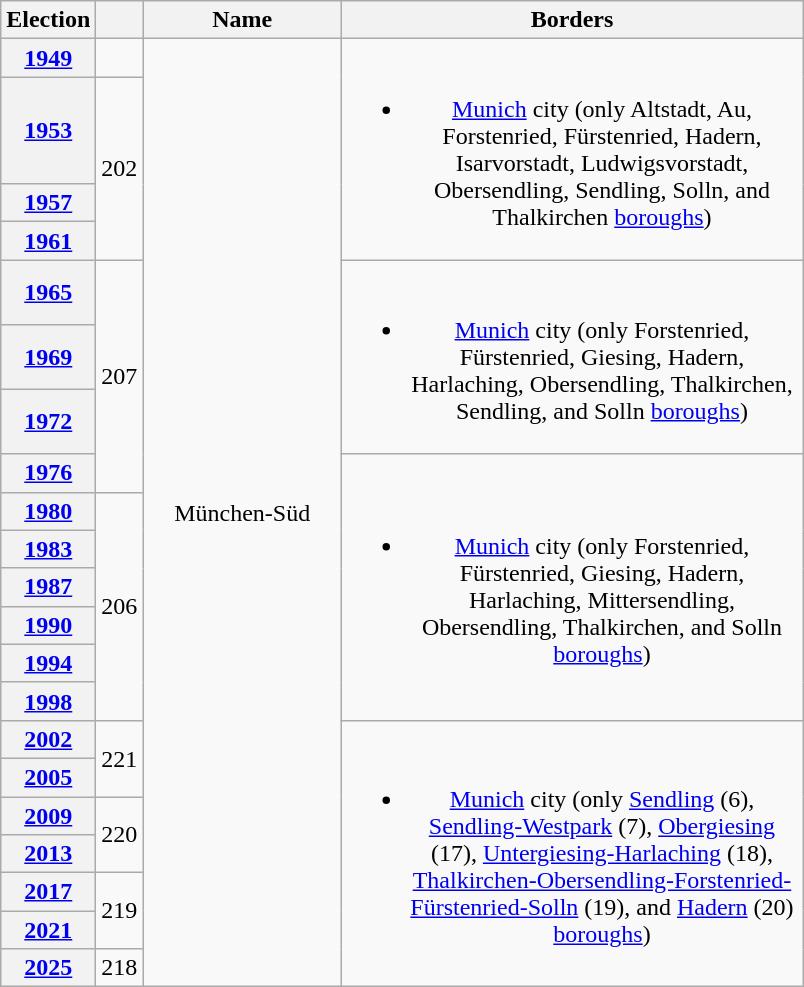<table class=wikitable style="text-align:center">
<tr>
<th>Election</th>
<th></th>
<th width=125px>Name</th>
<th width=300px>Borders</th>
</tr>
<tr>
<th><a href='#'>1949</a></th>
<td></td>
<td rowspan=21>München-Süd</td>
<td rowspan=4><br><ul><li><a href='#'>Munich</a> city (only Altstadt, Au, Forstenried, Fürstenried, Hadern, Isarvorstadt, Ludwigsvorstadt, Obersendling, Sendling, Solln, and Thalkirchen <a href='#'>boroughs</a>)</li></ul></td>
</tr>
<tr>
<th><a href='#'>1953</a></th>
<td rowspan=3>202</td>
</tr>
<tr>
<th><a href='#'>1957</a></th>
</tr>
<tr>
<th><a href='#'>1961</a></th>
</tr>
<tr>
<th><a href='#'>1965</a></th>
<td rowspan=4>207</td>
<td rowspan=3><br><ul><li><a href='#'>Munich</a> city (only Forstenried, Fürstenried, Giesing, Hadern, Harlaching, Obersendling, Thalkirchen, Sendling, and Solln <a href='#'>boroughs</a>)</li></ul></td>
</tr>
<tr>
<th><a href='#'>1969</a></th>
</tr>
<tr>
<th><a href='#'>1972</a></th>
</tr>
<tr>
<th><a href='#'>1976</a></th>
<td rowspan=7><br><ul><li><a href='#'>Munich</a> city (only Forstenried, Fürstenried, Giesing, Hadern, Harlaching, Mittersendling, Obersendling, Thalkirchen, and Solln <a href='#'>boroughs</a>)</li></ul></td>
</tr>
<tr>
<th><a href='#'>1980</a></th>
<td rowspan=6>206</td>
</tr>
<tr>
<th><a href='#'>1983</a></th>
</tr>
<tr>
<th><a href='#'>1987</a></th>
</tr>
<tr>
<th><a href='#'>1990</a></th>
</tr>
<tr>
<th><a href='#'>1994</a></th>
</tr>
<tr>
<th><a href='#'>1998</a></th>
</tr>
<tr>
<th><a href='#'>2002</a></th>
<td rowspan=2>221</td>
<td rowspan=7><br><ul><li><a href='#'>Munich</a> city (only <a href='#'>Sendling</a> (6), <a href='#'>Sendling-Westpark</a> (7), <a href='#'>Obergiesing</a> (17), <a href='#'>Untergiesing-Harlaching</a> (18), <a href='#'>Thalkirchen-Obersendling-Forstenried-Fürstenried-Solln</a> (19), and <a href='#'>Hadern</a> (20) <a href='#'>boroughs</a>)</li></ul></td>
</tr>
<tr>
<th><a href='#'>2005</a></th>
</tr>
<tr>
<th><a href='#'>2009</a></th>
<td rowspan=2>220</td>
</tr>
<tr>
<th><a href='#'>2013</a></th>
</tr>
<tr>
<th><a href='#'>2017</a></th>
<td rowspan=2>219</td>
</tr>
<tr>
<th><a href='#'>2021</a></th>
</tr>
<tr>
<th><a href='#'>2025</a></th>
<td>218</td>
</tr>
</table>
